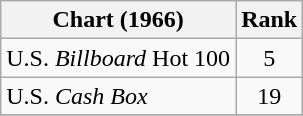<table class="wikitable">
<tr>
<th>Chart (1966)</th>
<th style="text-align:center;">Rank</th>
</tr>
<tr>
<td>U.S. <em>Billboard</em> Hot 100</td>
<td style="text-align:center;">5</td>
</tr>
<tr>
<td>U.S. <em>Cash Box</em> </td>
<td style="text-align:center;">19</td>
</tr>
<tr>
</tr>
</table>
